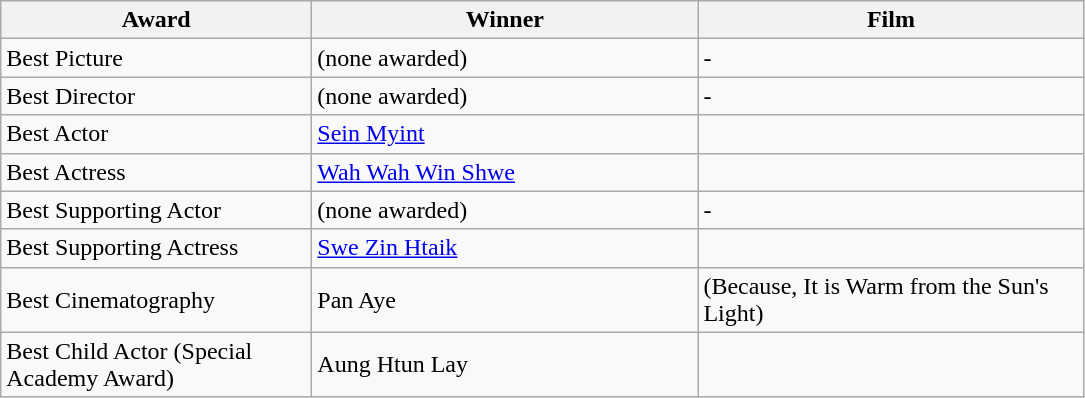<table class="wikitable">
<tr>
<th width="200"><strong>Award</strong></th>
<th width="250"><strong>Winner</strong></th>
<th width="250"><strong>Film</strong></th>
</tr>
<tr>
<td>Best Picture</td>
<td>(none awarded)</td>
<td>-</td>
</tr>
<tr>
<td>Best Director</td>
<td>(none awarded)</td>
<td>-</td>
</tr>
<tr>
<td>Best Actor</td>
<td><a href='#'>Sein Myint</a></td>
<td></td>
</tr>
<tr>
<td>Best Actress</td>
<td><a href='#'>Wah Wah Win Shwe</a></td>
<td></td>
</tr>
<tr>
<td>Best Supporting Actor</td>
<td>(none awarded)</td>
<td>-</td>
</tr>
<tr>
<td>Best Supporting Actress</td>
<td><a href='#'>Swe Zin Htaik</a></td>
<td></td>
</tr>
<tr>
<td>Best Cinematography</td>
<td>Pan Aye</td>
<td> (Because, It is Warm from the Sun's Light)</td>
</tr>
<tr>
<td>Best Child Actor (Special Academy Award)</td>
<td>Aung Htun Lay</td>
<td></td>
</tr>
</table>
